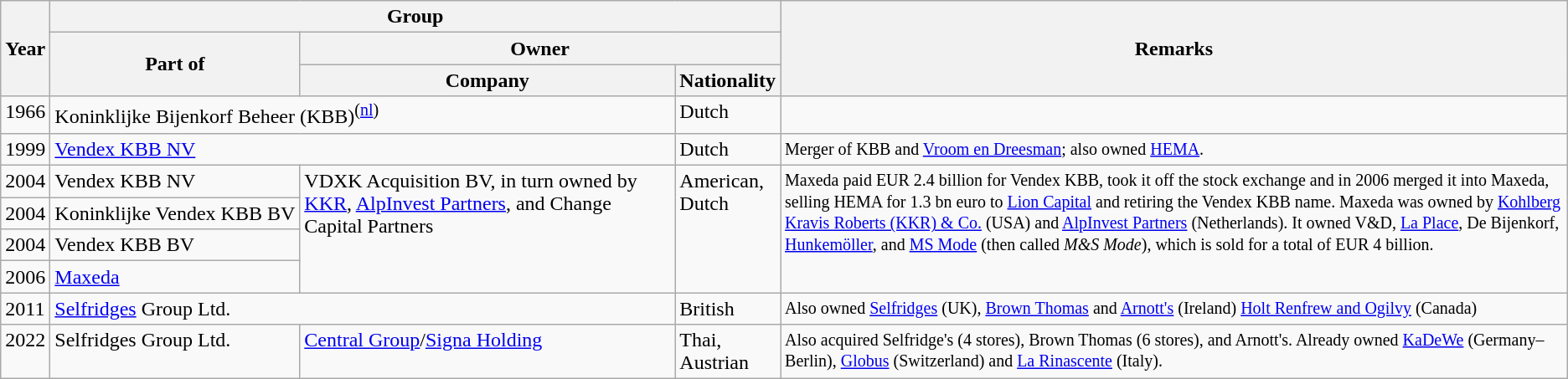<table class=wikitable sortable>
<tr>
<th rowspan = 3>Year</th>
<th colspan = 3>Group</th>
<th rowspan = 3>Remarks</th>
</tr>
<tr>
<th rowspan = 2>Part of</th>
<th colspan = 2>Owner</th>
</tr>
<tr>
<th>Company</th>
<th>Nationality</th>
</tr>
<tr>
<td style="vertical-align:top;">1966</td>
<td style="vertical-align:top;" colspan = 2>Koninklijke Bijenkorf Beheer (KBB)<sup>(<a href='#'>nl</a>)</sup></td>
<td style="vertical-align:top;">Dutch</td>
<td></td>
</tr>
<tr>
<td style="vertical-align:top;">1999</td>
<td style="vertical-align:top;" colspan = 2><a href='#'>Vendex KBB NV</a></td>
<td style="vertical-align:top;">Dutch</td>
<td style="vertical-align:top;;line-height:100%"><small>Merger of KBB and <a href='#'>Vroom en Dreesman</a>; also owned <a href='#'>HEMA</a>.</small></td>
</tr>
<tr>
<td style="vertical-align:top;">2004</td>
<td style="vertical-align:top;">Vendex KBB NV</td>
<td style="vertical-align:top;" rowspan = 4>VDXK Acquisition BV, in turn owned by <a href='#'>KKR</a>, <a href='#'>AlpInvest Partners</a>, and Change Capital Partners</td>
<td style="vertical-align:top;" rowspan = 4>American,<br>Dutch</td>
<td style="vertical-align:top;;line-height:100%" rowspan = 4><small>Maxeda paid EUR 2.4 billion for Vendex KBB, took it off the stock exchange and in 2006 merged it into Maxeda, selling HEMA for 1.3 bn euro to <a href='#'>Lion Capital</a> and retiring the Vendex KBB name. Maxeda was owned by <a href='#'>Kohlberg Kravis Roberts (KKR) & Co.</a> (USA) and <a href='#'>AlpInvest Partners</a> (Netherlands). It owned V&D, <a href='#'>La Place</a>, De Bijenkorf, <a href='#'>Hunkemöller</a>, and <a href='#'>MS Mode</a> (then called <em>M&S Mode</em>), which is sold for a total of EUR 4 billion.</small></td>
</tr>
<tr>
<td style="vertical-align:top;">2004</td>
<td style="vertical-align:top;">Koninklijke Vendex KBB BV</td>
</tr>
<tr>
<td style="vertical-align:top;">2004</td>
<td style="vertical-align:top;">Vendex KBB BV</td>
</tr>
<tr>
<td style="vertical-align:top;">2006</td>
<td style="vertical-align:top;"><a href='#'>Maxeda</a></td>
</tr>
<tr>
<td style="vertical-align:top;">2011</td>
<td style="vertical-align:top;" colspan = 2><a href='#'>Selfridges</a> Group Ltd.</td>
<td style="vertical-align:top;">British</td>
<td style="vertical-align:top;;line-height:100%"><small>Also owned <a href='#'>Selfridges</a> (UK), <a href='#'>Brown Thomas</a> and <a href='#'>Arnott's</a> (Ireland) <a href='#'>Holt Renfrew and Ogilvy</a> (Canada)</small></td>
</tr>
<tr>
<td style="vertical-align:top;">2022</td>
<td style="vertical-align:top;">Selfridges Group Ltd.</td>
<td style="vertical-align:top;"><a href='#'>Central Group</a>/<a href='#'>Signa Holding</a></td>
<td style="vertical-align:top;">Thai,<br>Austrian</td>
<td style="vertical-align:top;line-height:100%"><small>Also acquired Selfridge's (4 stores), Brown Thomas (6 stores), and Arnott's. Already owned <a href='#'>KaDeWe</a> (Germany–Berlin), <a href='#'>Globus</a> (Switzerland) and <a href='#'>La Rinascente</a> (Italy).</small></td>
</tr>
</table>
